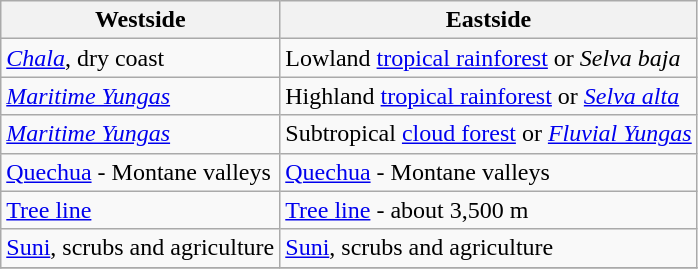<table class="wikitable">
<tr>
<th>Westside</th>
<th>Eastside</th>
</tr>
<tr>
<td><em><a href='#'>Chala</a></em>, dry coast</td>
<td>Lowland <a href='#'>tropical rainforest</a> or <em>Selva baja</em></td>
</tr>
<tr>
<td><em><a href='#'>Maritime Yungas</a></em></td>
<td>Highland <a href='#'>tropical rainforest</a> or <em><a href='#'>Selva alta</a></em></td>
</tr>
<tr>
<td><em><a href='#'>Maritime Yungas</a></em></td>
<td>Subtropical <a href='#'>cloud forest</a> or <em><a href='#'>Fluvial Yungas</a></em></td>
</tr>
<tr>
<td><a href='#'>Quechua</a> - Montane valleys</td>
<td><a href='#'>Quechua</a> - Montane valleys</td>
</tr>
<tr>
<td><a href='#'>Tree line</a></td>
<td><a href='#'>Tree line</a> - about 3,500 m</td>
</tr>
<tr>
<td><a href='#'>Suni</a>, scrubs and agriculture</td>
<td><a href='#'>Suni</a>, scrubs and agriculture</td>
</tr>
<tr>
</tr>
</table>
